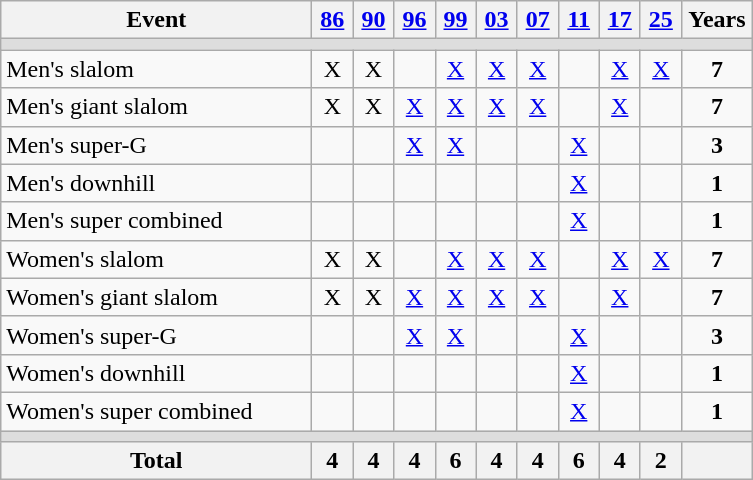<table class="wikitable" style="text-align:center">
<tr>
<th width=200>Event</th>
<th width=20><a href='#'>86</a></th>
<th width=20><a href='#'>90</a></th>
<th width=20><a href='#'>96</a></th>
<th width=20><a href='#'>99</a></th>
<th width=20><a href='#'>03</a></th>
<th width=20><a href='#'>07</a></th>
<th width=20><a href='#'>11</a></th>
<th width=20><a href='#'>17</a></th>
<th width=20><a href='#'>25</a></th>
<th width=40>Years</th>
</tr>
<tr bgcolor=#DDDDDD>
<td colspan=11></td>
</tr>
<tr>
<td align=left>Men's slalom</td>
<td>X</td>
<td>X</td>
<td></td>
<td><a href='#'>X</a></td>
<td><a href='#'>X</a></td>
<td><a href='#'>X</a></td>
<td></td>
<td><a href='#'>X</a></td>
<td><a href='#'>X</a></td>
<td><strong>7</strong></td>
</tr>
<tr>
<td align=left>Men's giant slalom</td>
<td>X</td>
<td>X</td>
<td><a href='#'>X</a></td>
<td><a href='#'>X</a></td>
<td><a href='#'>X</a></td>
<td><a href='#'>X</a></td>
<td></td>
<td><a href='#'>X</a></td>
<td></td>
<td><strong>7</strong></td>
</tr>
<tr>
<td align=left>Men's super-G</td>
<td></td>
<td></td>
<td><a href='#'>X</a></td>
<td><a href='#'>X</a></td>
<td></td>
<td></td>
<td><a href='#'>X</a></td>
<td></td>
<td></td>
<td><strong>3</strong></td>
</tr>
<tr>
<td align=left>Men's downhill</td>
<td></td>
<td></td>
<td></td>
<td></td>
<td></td>
<td></td>
<td><a href='#'>X</a></td>
<td></td>
<td></td>
<td><strong>1</strong></td>
</tr>
<tr>
<td align=left>Men's super combined</td>
<td></td>
<td></td>
<td></td>
<td></td>
<td></td>
<td></td>
<td><a href='#'>X</a></td>
<td></td>
<td></td>
<td><strong>1</strong></td>
</tr>
<tr>
<td align=left>Women's slalom</td>
<td>X</td>
<td>X</td>
<td></td>
<td><a href='#'>X</a></td>
<td><a href='#'>X</a></td>
<td><a href='#'>X</a></td>
<td></td>
<td><a href='#'>X</a></td>
<td><a href='#'>X</a></td>
<td><strong>7</strong></td>
</tr>
<tr>
<td align=left>Women's giant slalom</td>
<td>X</td>
<td>X</td>
<td><a href='#'>X</a></td>
<td><a href='#'>X</a></td>
<td><a href='#'>X</a></td>
<td><a href='#'>X</a></td>
<td></td>
<td><a href='#'>X</a></td>
<td></td>
<td><strong>7</strong></td>
</tr>
<tr>
<td align=left>Women's super-G</td>
<td></td>
<td></td>
<td><a href='#'>X</a></td>
<td><a href='#'>X</a></td>
<td></td>
<td></td>
<td><a href='#'>X</a></td>
<td></td>
<td></td>
<td><strong>3</strong></td>
</tr>
<tr>
<td align=left>Women's downhill</td>
<td></td>
<td></td>
<td></td>
<td></td>
<td></td>
<td></td>
<td><a href='#'>X</a></td>
<td></td>
<td></td>
<td><strong>1</strong></td>
</tr>
<tr>
<td align=left>Women's super combined</td>
<td></td>
<td></td>
<td></td>
<td></td>
<td></td>
<td></td>
<td><a href='#'>X</a></td>
<td></td>
<td></td>
<td><strong>1</strong></td>
</tr>
<tr bgcolor=#DDDDDD>
<td colspan=11></td>
</tr>
<tr>
<th>Total</th>
<th>4</th>
<th>4</th>
<th>4</th>
<th>6</th>
<th>4</th>
<th>4</th>
<th>6</th>
<th>4</th>
<th>2</th>
<th></th>
</tr>
</table>
